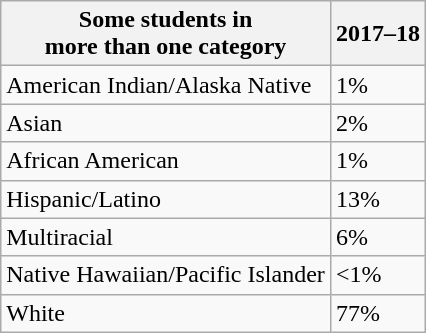<table class="wikitable">
<tr>
<th>Some students in<br>more than one category</th>
<th>2017–18</th>
</tr>
<tr>
<td>American Indian/Alaska Native</td>
<td>1%</td>
</tr>
<tr>
<td>Asian</td>
<td>2%</td>
</tr>
<tr>
<td>African American</td>
<td>1%</td>
</tr>
<tr>
<td>Hispanic/Latino</td>
<td>13%</td>
</tr>
<tr>
<td>Multiracial</td>
<td>6%</td>
</tr>
<tr>
<td>Native Hawaiian/Pacific Islander</td>
<td><1%</td>
</tr>
<tr>
<td>White</td>
<td>77%</td>
</tr>
</table>
